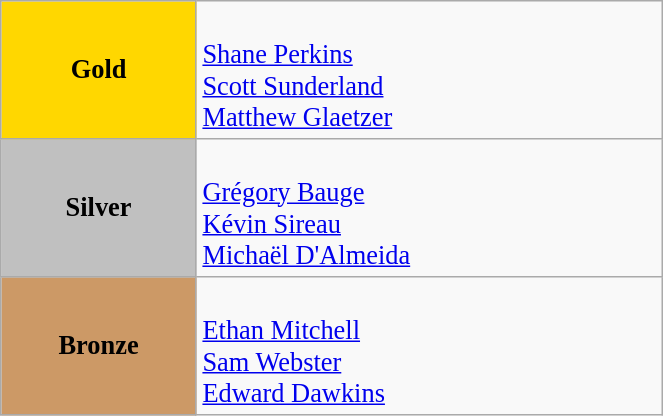<table class="wikitable" style=" text-align:center; font-size:110%;" width="35%">
<tr>
<td rowspan="1" bgcolor="gold"><strong>Gold</strong></td>
<td align=left><br><a href='#'>Shane Perkins</a><br><a href='#'>Scott Sunderland</a><br><a href='#'>Matthew Glaetzer</a></td>
</tr>
<tr>
<td rowspan="1" bgcolor="silver"><strong>Silver</strong></td>
<td align=left><br><a href='#'>Grégory Bauge</a><br><a href='#'>Kévin Sireau</a><br><a href='#'>Michaël D'Almeida</a></td>
</tr>
<tr>
<td rowspan="1" bgcolor="#cc9966"><strong>Bronze</strong></td>
<td align=left><br><a href='#'>Ethan Mitchell</a><br><a href='#'>Sam Webster</a><br><a href='#'>Edward Dawkins</a></td>
</tr>
</table>
